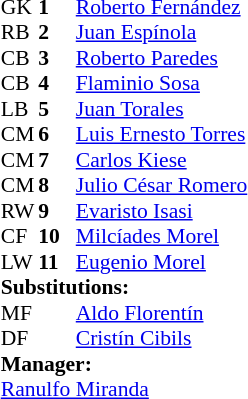<table style="font-size:90%; margin:0.2em auto;" cellspacing="0" cellpadding="0">
<tr>
<th width="25"></th>
<th width="25"></th>
</tr>
<tr>
<td>GK</td>
<td><strong>1</strong></td>
<td><a href='#'>Roberto Fernández</a></td>
</tr>
<tr>
<td>RB</td>
<td><strong>2</strong></td>
<td><a href='#'>Juan Espínola</a></td>
</tr>
<tr>
<td>CB</td>
<td><strong>3</strong></td>
<td><a href='#'>Roberto Paredes </a></td>
<td></td>
<td></td>
</tr>
<tr>
<td>CB</td>
<td><strong>4</strong></td>
<td><a href='#'>Flaminio Sosa</a></td>
</tr>
<tr>
<td>LB</td>
<td><strong>5</strong></td>
<td><a href='#'>Juan Torales</a></td>
</tr>
<tr>
<td>CM</td>
<td><strong>6</strong></td>
<td><a href='#'>Luis Ernesto Torres</a></td>
<td></td>
<td></td>
</tr>
<tr>
<td>CM</td>
<td><strong>7</strong></td>
<td><a href='#'>Carlos Kiese</a></td>
</tr>
<tr>
<td>CM</td>
<td><strong>8</strong></td>
<td><a href='#'>Julio César Romero</a></td>
</tr>
<tr>
<td>RW</td>
<td><strong>9</strong></td>
<td><a href='#'>Evaristo Isasi</a></td>
</tr>
<tr>
<td>CF</td>
<td><strong>10</strong></td>
<td><a href='#'>Milcíades Morel</a></td>
</tr>
<tr>
<td>LW</td>
<td><strong>11</strong></td>
<td><a href='#'>Eugenio Morel</a></td>
</tr>
<tr>
<td colspan=3><strong>Substitutions:</strong></td>
</tr>
<tr>
<td>MF</td>
<td></td>
<td><a href='#'>Aldo Florentín</a></td>
<td></td>
<td></td>
</tr>
<tr>
<td>DF</td>
<td></td>
<td><a href='#'>Cristín Cibils</a></td>
<td></td>
<td></td>
</tr>
<tr>
<td colspan=3><strong>Manager:</strong></td>
</tr>
<tr>
<td colspan=3><a href='#'>Ranulfo Miranda</a></td>
</tr>
</table>
